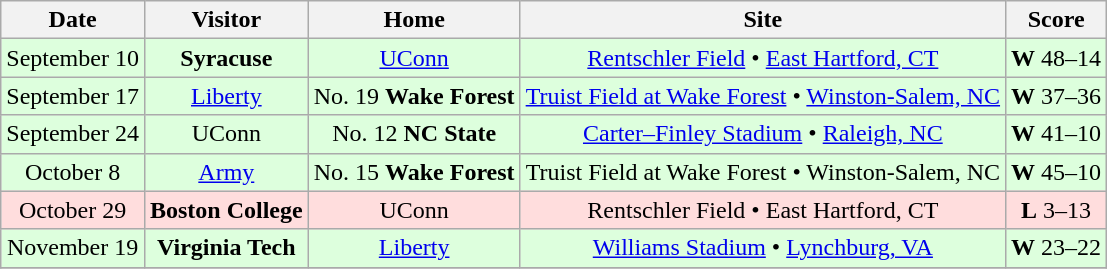<table class="wikitable" style="text-align:center">
<tr>
<th>Date</th>
<th>Visitor</th>
<th>Home</th>
<th>Site</th>
<th>Score</th>
</tr>
<tr style="background:#DDFFDD;">
<td>September 10</td>
<td><strong>Syracuse</strong></td>
<td><a href='#'>UConn</a></td>
<td><a href='#'>Rentschler Field</a> • <a href='#'>East Hartford, CT</a></td>
<td><strong>W</strong> 48–14</td>
</tr>
<tr style="background:#DDFFDD;">
<td>September 17</td>
<td><a href='#'>Liberty</a></td>
<td>No. 19 <strong>Wake Forest</strong></td>
<td><a href='#'>Truist Field at Wake Forest</a> • <a href='#'>Winston-Salem, NC</a></td>
<td><strong>W</strong> 37–36</td>
</tr>
<tr style="background:#DDFFDD;">
<td>September 24</td>
<td>UConn</td>
<td>No. 12 <strong>NC State</strong></td>
<td><a href='#'>Carter–Finley Stadium</a> • <a href='#'>Raleigh, NC</a></td>
<td><strong>W</strong> 41–10</td>
</tr>
<tr style="background:#DDFFDD;">
<td>October 8</td>
<td><a href='#'>Army</a></td>
<td>No. 15 <strong>Wake Forest</strong></td>
<td>Truist Field at Wake Forest • Winston-Salem, NC</td>
<td><strong>W</strong> 45–10</td>
</tr>
<tr style="background:#FFDDDD;">
<td>October 29</td>
<td><strong>Boston College</strong></td>
<td>UConn</td>
<td>Rentschler Field • East Hartford, CT</td>
<td><strong>L</strong> 3–13</td>
</tr>
<tr style="background:#DDFFDD;">
<td>November 19</td>
<td><strong>Virginia Tech</strong></td>
<td><a href='#'>Liberty</a></td>
<td><a href='#'>Williams Stadium</a> • <a href='#'>Lynchburg, VA</a></td>
<td><strong>W</strong> 23–22</td>
</tr>
<tr>
</tr>
</table>
